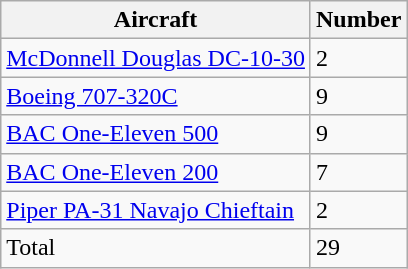<table class="wikitable">
<tr>
<th>Aircraft</th>
<th>Number</th>
</tr>
<tr>
<td><a href='#'>McDonnell Douglas DC-10-30</a></td>
<td>2</td>
</tr>
<tr>
<td><a href='#'>Boeing 707-320C</a></td>
<td>9</td>
</tr>
<tr>
<td><a href='#'>BAC One-Eleven 500</a></td>
<td>9</td>
</tr>
<tr>
<td><a href='#'>BAC One-Eleven 200</a></td>
<td>7</td>
</tr>
<tr>
<td><a href='#'>Piper PA-31 Navajo Chieftain</a></td>
<td>2</td>
</tr>
<tr>
<td>Total</td>
<td>29</td>
</tr>
</table>
